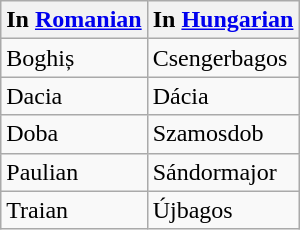<table class="wikitable">
<tr>
<th>In <a href='#'>Romanian</a></th>
<th>In <a href='#'>Hungarian</a></th>
</tr>
<tr>
<td>Boghiș</td>
<td>Csengerbagos</td>
</tr>
<tr>
<td>Dacia</td>
<td>Dácia</td>
</tr>
<tr>
<td>Doba</td>
<td>Szamosdob</td>
</tr>
<tr>
<td>Paulian</td>
<td>Sándormajor</td>
</tr>
<tr>
<td>Traian</td>
<td>Újbagos</td>
</tr>
</table>
